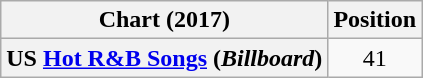<table class="wikitable plainrowheaders" style="text-align:center">
<tr>
<th scope="col">Chart (2017)</th>
<th scope="col">Position</th>
</tr>
<tr>
<th scope="row">US <a href='#'>Hot R&B Songs</a> (<em>Billboard</em>)</th>
<td>41</td>
</tr>
</table>
